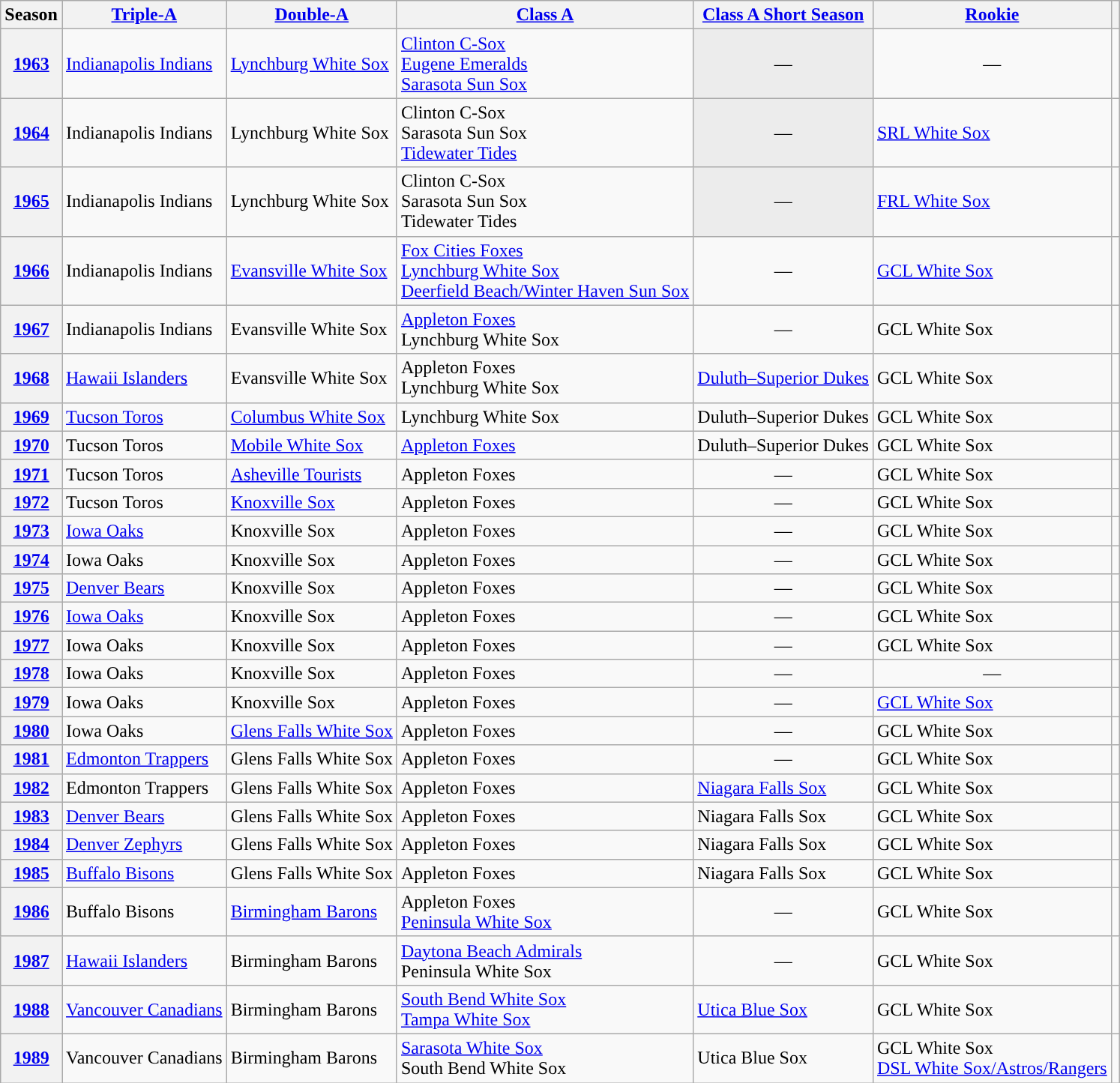<table class="wikitable plainrowheaders">
<tr>
<th scope="col">Season</th>
<th scope="col"><a href='#'><span>Triple-A</span></a></th>
<th scope="col"><a href='#'><span>Double-A</span></a></th>
<th scope="col"><a href='#'><span>Class A</span></a></th>
<th scope="col"><a href='#'><span>Class A Short Season</span></a></th>
<th scope="col"><a href='#'><span>Rookie</span></a></th>
<th scope="col"></th>
</tr>
<tr>
<th scope="row" style="text-align:center"><a href='#'>1963</a></th>
<td><a href='#'>Indianapolis Indians</a></td>
<td><a href='#'>Lynchburg White Sox</a></td>
<td><a href='#'>Clinton C-Sox</a><br><a href='#'>Eugene Emeralds</a><br><a href='#'>Sarasota Sun Sox</a></td>
<td style="background:#ececec" align="center">—</td>
<td align="center">—</td>
<td align="center"></td>
</tr>
<tr>
<th scope="row" style="text-align:center"><a href='#'>1964</a></th>
<td>Indianapolis Indians</td>
<td>Lynchburg White Sox</td>
<td>Clinton C-Sox<br>Sarasota Sun Sox<br><a href='#'>Tidewater Tides</a></td>
<td style="background:#ececec" align="center">—</td>
<td><a href='#'>SRL White Sox</a></td>
<td align="center"></td>
</tr>
<tr>
<th scope="row" style="text-align:center"><a href='#'>1965</a></th>
<td>Indianapolis Indians</td>
<td>Lynchburg White Sox</td>
<td>Clinton C-Sox<br>Sarasota Sun Sox<br>Tidewater Tides</td>
<td style="background:#ececec" align="center">—</td>
<td><a href='#'>FRL White Sox</a></td>
<td align="center"></td>
</tr>
<tr>
<th scope="row" style="text-align:center"><a href='#'>1966</a></th>
<td>Indianapolis Indians</td>
<td><a href='#'>Evansville White Sox</a></td>
<td><a href='#'>Fox Cities Foxes</a><br><a href='#'>Lynchburg White Sox</a><br><a href='#'>Deerfield Beach/Winter Haven Sun Sox</a></td>
<td align="center">—</td>
<td><a href='#'>GCL White Sox</a></td>
<td align="center"></td>
</tr>
<tr>
<th scope="row" style="text-align:center"><a href='#'>1967</a></th>
<td>Indianapolis Indians</td>
<td>Evansville White Sox</td>
<td><a href='#'>Appleton Foxes</a><br>Lynchburg White Sox</td>
<td align="center">—</td>
<td>GCL White Sox</td>
<td align="center"></td>
</tr>
<tr>
<th scope="row" style="text-align:center"><a href='#'>1968</a></th>
<td><a href='#'>Hawaii Islanders</a></td>
<td>Evansville White Sox</td>
<td>Appleton Foxes<br>Lynchburg White Sox</td>
<td><a href='#'>Duluth–Superior Dukes</a></td>
<td>GCL White Sox</td>
<td align="center"></td>
</tr>
<tr>
<th scope="row" style="text-align:center"><a href='#'>1969</a></th>
<td><a href='#'>Tucson Toros</a></td>
<td><a href='#'>Columbus White Sox</a></td>
<td Appleton Foxes>Lynchburg White Sox</td>
<td>Duluth–Superior Dukes</td>
<td>GCL White Sox</td>
<td align="center"></td>
</tr>
<tr>
<th scope="row" style="text-align:center"><a href='#'>1970</a></th>
<td>Tucson Toros</td>
<td><a href='#'>Mobile White Sox</a></td>
<td><a href='#'>Appleton Foxes</a></td>
<td>Duluth–Superior Dukes</td>
<td>GCL White Sox</td>
<td align="center"></td>
</tr>
<tr>
<th scope="row" style="text-align:center"><a href='#'>1971</a></th>
<td>Tucson Toros</td>
<td><a href='#'>Asheville Tourists</a></td>
<td>Appleton Foxes</td>
<td align="center">—</td>
<td>GCL White Sox</td>
<td align="center"></td>
</tr>
<tr>
<th scope="row" style="text-align:center"><a href='#'>1972</a></th>
<td>Tucson Toros</td>
<td><a href='#'>Knoxville Sox</a></td>
<td>Appleton Foxes</td>
<td align="center">—</td>
<td>GCL White Sox</td>
<td align="center"></td>
</tr>
<tr>
<th scope="row" style="text-align:center"><a href='#'>1973</a></th>
<td><a href='#'>Iowa Oaks</a></td>
<td>Knoxville Sox</td>
<td>Appleton Foxes</td>
<td align="center">—</td>
<td>GCL White Sox</td>
<td align="center"></td>
</tr>
<tr>
<th scope="row" style="text-align:center"><a href='#'>1974</a></th>
<td>Iowa Oaks</td>
<td>Knoxville Sox</td>
<td>Appleton Foxes</td>
<td align="center">—</td>
<td>GCL White Sox</td>
<td align="center"></td>
</tr>
<tr>
<th scope="row" style="text-align:center"><a href='#'>1975</a></th>
<td><a href='#'>Denver Bears</a></td>
<td>Knoxville Sox</td>
<td>Appleton Foxes</td>
<td align="center">—</td>
<td>GCL White Sox</td>
<td align="center"></td>
</tr>
<tr>
<th scope="row" style="text-align:center"><a href='#'>1976</a></th>
<td><a href='#'>Iowa Oaks</a></td>
<td>Knoxville Sox</td>
<td>Appleton Foxes</td>
<td align="center">—</td>
<td>GCL White Sox</td>
<td align="center"></td>
</tr>
<tr>
<th scope="row" style="text-align:center"><a href='#'>1977</a></th>
<td>Iowa Oaks</td>
<td>Knoxville Sox</td>
<td>Appleton Foxes</td>
<td align="center">—</td>
<td>GCL White Sox</td>
<td align="center"></td>
</tr>
<tr>
<th scope="row" style="text-align:center"><a href='#'>1978</a></th>
<td>Iowa Oaks</td>
<td>Knoxville Sox</td>
<td>Appleton Foxes</td>
<td align="center">—</td>
<td align="center">—</td>
<td align="center"></td>
</tr>
<tr>
<th scope="row" style="text-align:center"><a href='#'>1979</a></th>
<td>Iowa Oaks</td>
<td>Knoxville Sox</td>
<td>Appleton Foxes</td>
<td align="center">—</td>
<td><a href='#'>GCL White Sox</a></td>
<td align="center"></td>
</tr>
<tr>
<th scope="row" style="text-align:center"><a href='#'>1980</a></th>
<td>Iowa Oaks</td>
<td><a href='#'>Glens Falls White Sox</a></td>
<td>Appleton Foxes</td>
<td align="center">—</td>
<td>GCL White Sox</td>
<td align="center"></td>
</tr>
<tr>
<th scope="row" style="text-align:center"><a href='#'>1981</a></th>
<td><a href='#'>Edmonton Trappers</a></td>
<td>Glens Falls White Sox</td>
<td>Appleton Foxes</td>
<td align="center">—</td>
<td>GCL White Sox</td>
<td align="center"></td>
</tr>
<tr>
<th scope="row" style="text-align:center"><a href='#'>1982</a></th>
<td>Edmonton Trappers</td>
<td>Glens Falls White Sox</td>
<td>Appleton Foxes</td>
<td><a href='#'>Niagara Falls Sox</a></td>
<td>GCL White Sox</td>
<td align="center"></td>
</tr>
<tr>
<th scope="row" style="text-align:center"><a href='#'>1983</a></th>
<td><a href='#'>Denver Bears</a></td>
<td>Glens Falls White Sox</td>
<td>Appleton Foxes</td>
<td>Niagara Falls Sox</td>
<td>GCL White Sox</td>
<td align="center"></td>
</tr>
<tr>
<th scope="row" style="text-align:center"><a href='#'>1984</a></th>
<td><a href='#'>Denver Zephyrs</a></td>
<td>Glens Falls White Sox</td>
<td>Appleton Foxes</td>
<td>Niagara Falls Sox</td>
<td>GCL White Sox</td>
<td align="center"></td>
</tr>
<tr>
<th scope="row" style="text-align:center"><a href='#'>1985</a></th>
<td><a href='#'>Buffalo Bisons</a></td>
<td>Glens Falls White Sox</td>
<td>Appleton Foxes</td>
<td>Niagara Falls Sox</td>
<td>GCL White Sox</td>
<td align="center"></td>
</tr>
<tr>
<th scope="row" style="text-align:center"><a href='#'>1986</a></th>
<td>Buffalo Bisons</td>
<td><a href='#'>Birmingham Barons</a></td>
<td>Appleton Foxes<br><a href='#'>Peninsula White Sox</a></td>
<td align="center">—</td>
<td>GCL White Sox</td>
<td align="center"></td>
</tr>
<tr>
<th scope="row" style="text-align:center"><a href='#'>1987</a></th>
<td><a href='#'>Hawaii Islanders</a></td>
<td>Birmingham Barons</td>
<td><a href='#'>Daytona Beach Admirals</a><br>Peninsula White Sox</td>
<td align="center">—</td>
<td>GCL White Sox</td>
<td align="center"></td>
</tr>
<tr>
<th scope="row" style="text-align:center"><a href='#'>1988</a></th>
<td><a href='#'>Vancouver Canadians</a></td>
<td>Birmingham Barons</td>
<td><a href='#'>South Bend White Sox</a><br><a href='#'>Tampa White Sox</a></td>
<td><a href='#'>Utica Blue Sox</a></td>
<td>GCL White Sox</td>
<td align="center"></td>
</tr>
<tr>
<th scope="row" style="text-align:center"><a href='#'>1989</a></th>
<td>Vancouver Canadians</td>
<td>Birmingham Barons</td>
<td><a href='#'>Sarasota White Sox</a><br>South Bend White Sox</td>
<td>Utica Blue Sox</td>
<td>GCL White Sox<br><a href='#'>DSL White Sox/Astros/Rangers</a></td>
<td align="center"></td>
</tr>
</table>
